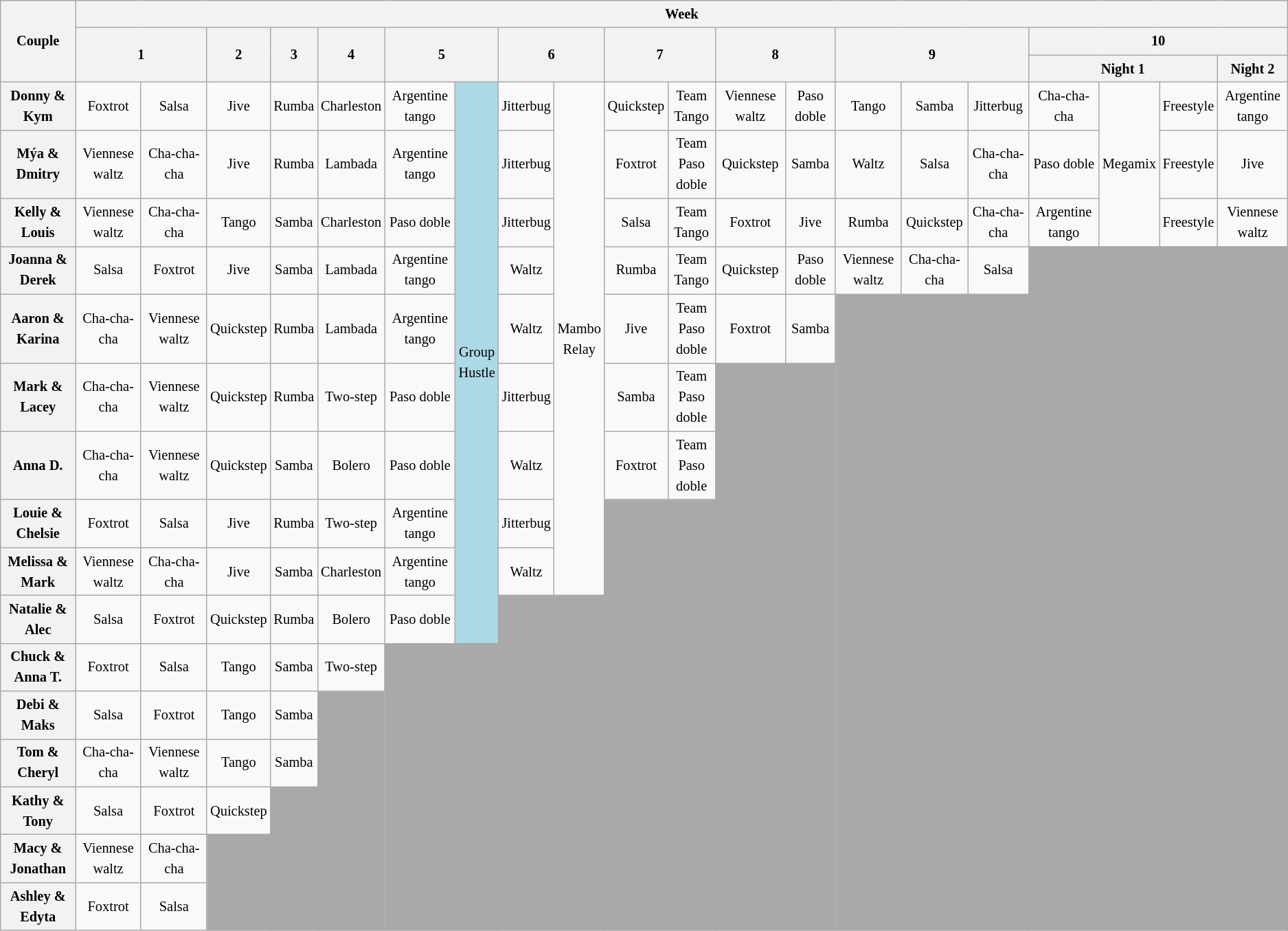<table class="wikitable unsortable" style="text-align:center; font-size:85%; line-height:20px">
<tr>
<th rowspan="3" scope="col">Couple</th>
<th colspan="20">Week</th>
</tr>
<tr>
<th colspan="2" rowspan="2" scope="col">1</th>
<th rowspan="2" scope="col">2</th>
<th rowspan="2" scope="col">3</th>
<th rowspan="2" scope="col">4</th>
<th colspan="2" rowspan="2" scope="col">5</th>
<th colspan="2" rowspan="2" scope="col">6</th>
<th colspan="2" rowspan="2" scope="col">7</th>
<th colspan="2" rowspan="2" scope="col">8</th>
<th colspan="3" rowspan="2" scope="col">9</th>
<th colspan="4" scope="col">10</th>
</tr>
<tr>
<th colspan="3">Night 1</th>
<th>Night 2</th>
</tr>
<tr>
<th scope="row">Donny & Kym</th>
<td>Foxtrot</td>
<td>Salsa</td>
<td>Jive</td>
<td>Rumba</td>
<td>Charleston</td>
<td>Argentine tango</td>
<td rowspan="10" style="background:lightblue">Group<br>Hustle</td>
<td>Jitterbug</td>
<td rowspan="9">Mambo<br>Relay</td>
<td>Quickstep</td>
<td>Team<br>Tango</td>
<td>Viennese waltz</td>
<td>Paso doble</td>
<td>Tango</td>
<td>Samba</td>
<td>Jitterbug</td>
<td>Cha-cha-cha</td>
<td rowspan="3">Megamix</td>
<td>Freestyle</td>
<td>Argentine tango</td>
</tr>
<tr>
<th scope="row">Mýa & Dmitry</th>
<td>Viennese waltz</td>
<td>Cha-cha-cha</td>
<td>Jive</td>
<td>Rumba</td>
<td>Lambada</td>
<td>Argentine tango</td>
<td>Jitterbug</td>
<td>Foxtrot</td>
<td>Team<br>Paso doble</td>
<td>Quickstep</td>
<td>Samba</td>
<td>Waltz</td>
<td>Salsa</td>
<td>Cha-cha-cha</td>
<td>Paso doble</td>
<td>Freestyle</td>
<td>Jive</td>
</tr>
<tr>
<th scope="row">Kelly & Louis</th>
<td>Viennese waltz</td>
<td>Cha-cha-cha</td>
<td>Tango</td>
<td>Samba</td>
<td>Charleston</td>
<td>Paso doble</td>
<td>Jitterbug</td>
<td>Salsa</td>
<td>Team<br>Tango</td>
<td>Foxtrot</td>
<td>Jive</td>
<td>Rumba</td>
<td>Quickstep</td>
<td>Cha-cha-cha</td>
<td>Argentine tango</td>
<td>Freestyle</td>
<td>Viennese waltz</td>
</tr>
<tr>
<th scope="row">Joanna & Derek</th>
<td>Salsa</td>
<td>Foxtrot</td>
<td>Jive</td>
<td>Samba</td>
<td>Lambada</td>
<td>Argentine tango</td>
<td>Waltz</td>
<td>Rumba</td>
<td>Team<br>Tango</td>
<td>Quickstep</td>
<td>Paso doble</td>
<td>Viennese waltz</td>
<td>Cha-cha-cha</td>
<td>Salsa</td>
<td colspan="4" rowspan="13" style="background:darkgray"></td>
</tr>
<tr>
<th scope="row">Aaron & Karina</th>
<td>Cha-cha-cha</td>
<td>Viennese waltz</td>
<td>Quickstep</td>
<td>Rumba</td>
<td>Lambada</td>
<td>Argentine tango</td>
<td>Waltz</td>
<td>Jive</td>
<td>Team<br>Paso doble</td>
<td>Foxtrot</td>
<td>Samba</td>
<td colspan="3" rowspan="12" style="background:darkgray"></td>
</tr>
<tr>
<th scope="row">Mark & Lacey</th>
<td>Cha-cha-cha</td>
<td>Viennese waltz</td>
<td>Quickstep</td>
<td>Rumba</td>
<td>Two-step</td>
<td>Paso doble</td>
<td>Jitterbug</td>
<td>Samba</td>
<td>Team<br>Paso doble</td>
<td colspan="2" rowspan="11" style="background:darkgray"></td>
</tr>
<tr>
<th scope="row"> Anna D.</th>
<td>Cha-cha-cha</td>
<td>Viennese waltz</td>
<td>Quickstep</td>
<td>Samba</td>
<td>Bolero</td>
<td>Paso doble</td>
<td>Waltz</td>
<td>Foxtrot</td>
<td>Team<br>Paso doble</td>
</tr>
<tr>
<th scope="row">Louie & Chelsie</th>
<td>Foxtrot</td>
<td>Salsa</td>
<td>Jive</td>
<td>Rumba</td>
<td>Two-step</td>
<td>Argentine tango</td>
<td>Jitterbug</td>
<td colspan="2" rowspan="9" style="background:darkgray"></td>
</tr>
<tr>
<th scope="row">Melissa & Mark</th>
<td>Viennese waltz</td>
<td>Cha-cha-cha</td>
<td>Jive</td>
<td>Samba</td>
<td>Charleston</td>
<td>Argentine tango</td>
<td>Waltz</td>
</tr>
<tr>
<th scope="row">Natalie & Alec</th>
<td>Salsa</td>
<td>Foxtrot</td>
<td>Quickstep</td>
<td>Rumba</td>
<td>Bolero</td>
<td>Paso doble</td>
<td colspan="2" rowspan="7" style="background:darkgray"></td>
</tr>
<tr>
<th scope="row">Chuck & Anna T.</th>
<td>Foxtrot</td>
<td>Salsa</td>
<td>Tango</td>
<td>Samba</td>
<td>Two-step</td>
<td colspan="2" rowspan="6" style="background:darkgray"></td>
</tr>
<tr>
<th scope="row">Debi & Maks</th>
<td>Salsa</td>
<td>Foxtrot</td>
<td>Tango</td>
<td>Samba</td>
<td rowspan="5" style="background:darkgray"></td>
</tr>
<tr>
<th scope="row">Tom & Cheryl</th>
<td>Cha-cha-cha</td>
<td>Viennese waltz</td>
<td>Tango</td>
<td>Samba</td>
</tr>
<tr>
<th scope="row">Kathy & Tony</th>
<td>Salsa</td>
<td>Foxtrot</td>
<td>Quickstep</td>
<td rowspan="3" style="background:darkgray"></td>
</tr>
<tr>
<th scope="row">Macy & Jonathan</th>
<td>Viennese waltz</td>
<td>Cha-cha-cha</td>
<td rowspan="2" style="background:darkgray"></td>
</tr>
<tr>
<th scope="row">Ashley & Edyta</th>
<td>Foxtrot</td>
<td>Salsa</td>
</tr>
</table>
